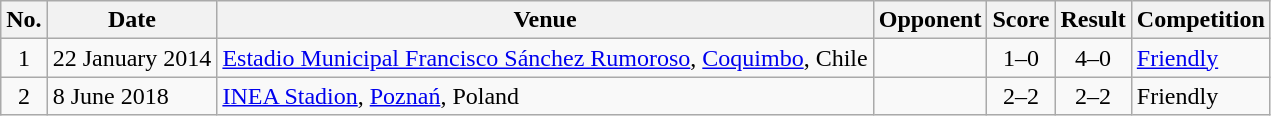<table class="wikitable sortable">
<tr>
<th scope="col">No.</th>
<th scope="col">Date</th>
<th scope="col">Venue</th>
<th scope="col">Opponent</th>
<th scope="col">Score</th>
<th scope="col">Result</th>
<th scope="col">Competition</th>
</tr>
<tr>
<td align="center">1</td>
<td>22 January 2014</td>
<td><a href='#'>Estadio Municipal Francisco Sánchez Rumoroso</a>, <a href='#'>Coquimbo</a>, Chile</td>
<td></td>
<td align="center">1–0</td>
<td align="center">4–0</td>
<td><a href='#'>Friendly</a></td>
</tr>
<tr>
<td align="center">2</td>
<td>8 June 2018</td>
<td><a href='#'>INEA Stadion</a>, <a href='#'>Poznań</a>, Poland</td>
<td></td>
<td align="center">2–2</td>
<td align="center">2–2</td>
<td>Friendly</td>
</tr>
</table>
